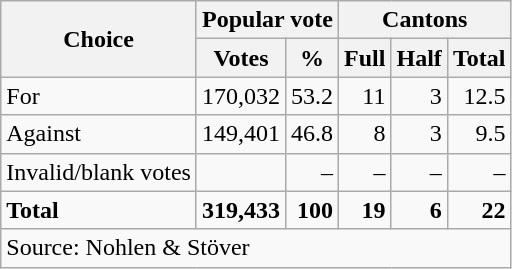<table class=wikitable style=text-align:right>
<tr>
<th rowspan=2>Choice</th>
<th colspan=2>Popular vote</th>
<th colspan=3>Cantons</th>
</tr>
<tr>
<th>Votes</th>
<th>%</th>
<th>Full</th>
<th>Half</th>
<th>Total</th>
</tr>
<tr>
<td align=left>For</td>
<td>170,032</td>
<td>53.2</td>
<td>11</td>
<td>3</td>
<td>12.5</td>
</tr>
<tr>
<td align=left>Against</td>
<td>149,401</td>
<td>46.8</td>
<td>8</td>
<td>3</td>
<td>9.5</td>
</tr>
<tr>
<td align=left>Invalid/blank votes</td>
<td></td>
<td>–</td>
<td>–</td>
<td>–</td>
<td>–</td>
</tr>
<tr>
<td align=left><strong>Total</strong></td>
<td><strong>319,433</strong></td>
<td><strong>100</strong></td>
<td><strong>19</strong></td>
<td><strong>6</strong></td>
<td><strong>22</strong></td>
</tr>
<tr>
<td align=left colspan=6>Source: Nohlen & Stöver</td>
</tr>
</table>
